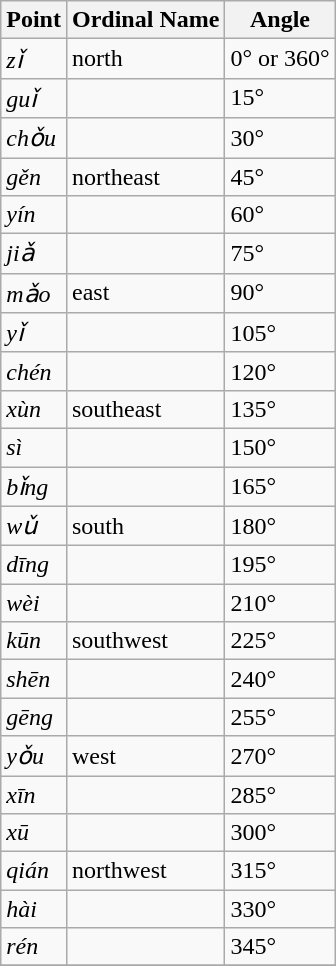<table class="wikitable">
<tr>
<th>Point</th>
<th>Ordinal Name</th>
<th>Angle</th>
</tr>
<tr>
<td> <em>zǐ</em></td>
<td>north</td>
<td>0° or 360°</td>
</tr>
<tr>
<td> <em>guǐ</em></td>
<td></td>
<td>15°</td>
</tr>
<tr>
<td> <em>chǒu</em></td>
<td></td>
<td>30°</td>
</tr>
<tr>
<td> <em>gěn</em></td>
<td>northeast</td>
<td>45°</td>
</tr>
<tr>
<td> <em>yín</em></td>
<td></td>
<td>60°</td>
</tr>
<tr>
<td> <em>jiǎ</em></td>
<td></td>
<td>75°</td>
</tr>
<tr>
<td> <em>mǎo</em></td>
<td>east</td>
<td>90°</td>
</tr>
<tr>
<td> <em>yǐ</em></td>
<td></td>
<td>105°</td>
</tr>
<tr>
<td> <em>chén</em></td>
<td></td>
<td>120°</td>
</tr>
<tr>
<td> <em>xùn</em></td>
<td>southeast</td>
<td>135°</td>
</tr>
<tr>
<td> <em>sì</em></td>
<td></td>
<td>150°</td>
</tr>
<tr>
<td> <em>bǐng</em></td>
<td></td>
<td>165°</td>
</tr>
<tr>
<td> <em>wǔ</em></td>
<td>south</td>
<td>180°</td>
</tr>
<tr>
<td> <em>dīng</em></td>
<td></td>
<td>195°</td>
</tr>
<tr>
<td> <em>wèi</em></td>
<td></td>
<td>210°</td>
</tr>
<tr>
<td> <em>kūn</em></td>
<td>southwest</td>
<td>225°</td>
</tr>
<tr>
<td> <em>shēn</em></td>
<td></td>
<td>240°</td>
</tr>
<tr>
<td> <em>gēng</em></td>
<td></td>
<td>255°</td>
</tr>
<tr>
<td> <em>yǒu</em></td>
<td>west</td>
<td>270°</td>
</tr>
<tr>
<td> <em>xīn</em></td>
<td></td>
<td>285°</td>
</tr>
<tr>
<td> <em>xū</em></td>
<td></td>
<td>300°</td>
</tr>
<tr>
<td> <em>qián</em></td>
<td>northwest</td>
<td>315°</td>
</tr>
<tr>
<td> <em>hài</em></td>
<td></td>
<td>330°</td>
</tr>
<tr>
<td> <em>rén</em></td>
<td></td>
<td>345°</td>
</tr>
<tr>
</tr>
</table>
